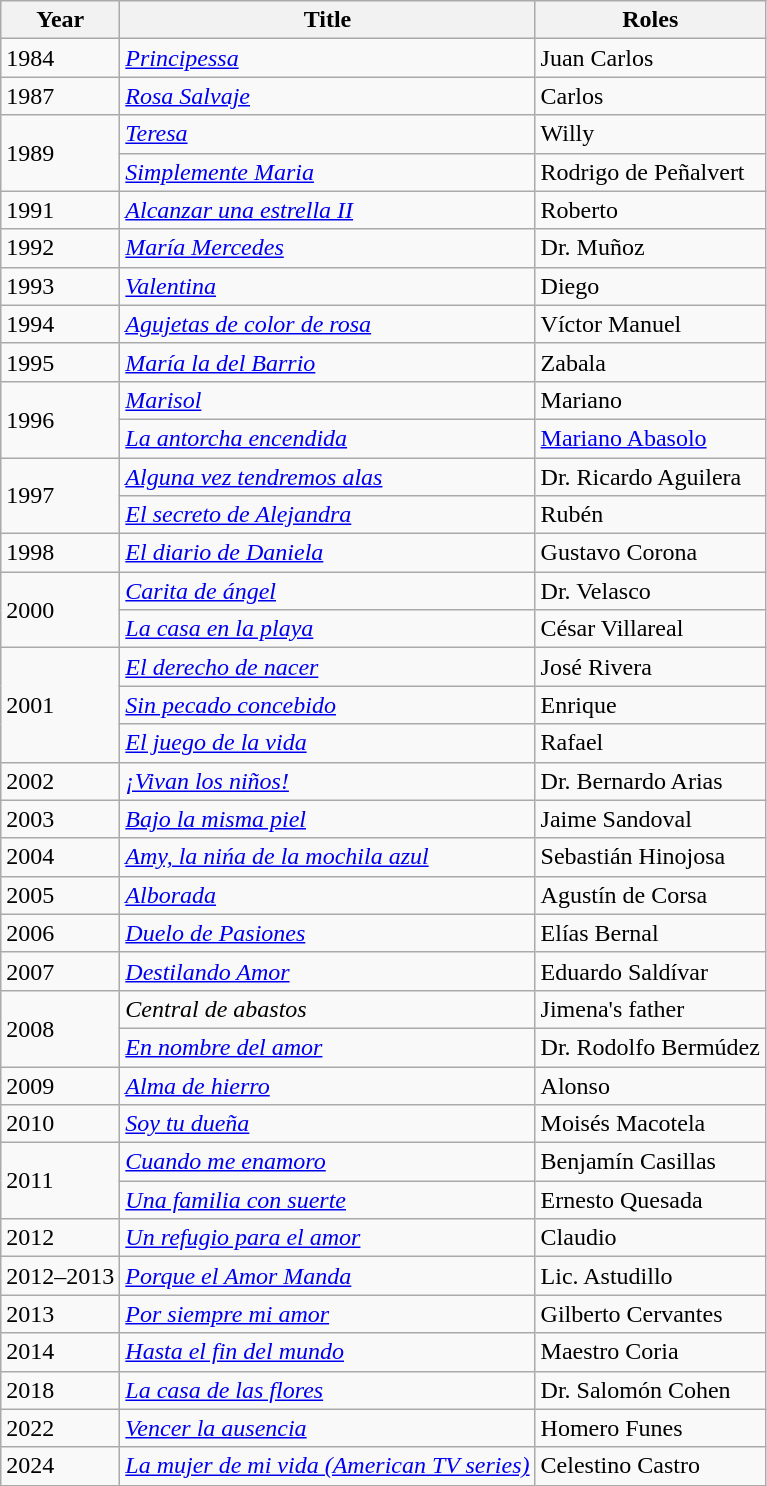<table class="wikitable sortable">
<tr>
<th>Year</th>
<th>Title</th>
<th>Roles</th>
</tr>
<tr>
<td>1984</td>
<td><em><a href='#'>Principessa</a></em></td>
<td>Juan Carlos</td>
</tr>
<tr>
<td>1987</td>
<td><em><a href='#'>Rosa Salvaje</a></em></td>
<td>Carlos</td>
</tr>
<tr>
<td rowspan="2">1989</td>
<td><em><a href='#'>Teresa</a></em></td>
<td>Willy</td>
</tr>
<tr>
<td><em><a href='#'>Simplemente Maria</a></em></td>
<td>Rodrigo de Peñalvert</td>
</tr>
<tr>
<td>1991</td>
<td><em><a href='#'>Alcanzar una estrella II</a></em></td>
<td>Roberto</td>
</tr>
<tr>
<td>1992</td>
<td><em><a href='#'>María Mercedes</a></em></td>
<td>Dr. Muñoz</td>
</tr>
<tr>
<td>1993</td>
<td><em><a href='#'>Valentina</a></em></td>
<td>Diego</td>
</tr>
<tr>
<td>1994</td>
<td><em><a href='#'>Agujetas de color de rosa</a></em></td>
<td>Víctor Manuel</td>
</tr>
<tr>
<td>1995</td>
<td><em><a href='#'>María la del Barrio</a></em></td>
<td>Zabala</td>
</tr>
<tr>
<td rowspan="2">1996</td>
<td><em><a href='#'>Marisol</a></em></td>
<td>Mariano</td>
</tr>
<tr>
<td><em><a href='#'>La antorcha encendida</a></em></td>
<td><a href='#'>Mariano Abasolo</a></td>
</tr>
<tr>
<td rowspan="2">1997</td>
<td><em><a href='#'>Alguna vez tendremos alas</a></em></td>
<td>Dr. Ricardo Aguilera</td>
</tr>
<tr>
<td><em><a href='#'>El secreto de Alejandra</a></em></td>
<td>Rubén</td>
</tr>
<tr>
<td>1998</td>
<td><em><a href='#'>El diario de Daniela</a></em></td>
<td>Gustavo Corona</td>
</tr>
<tr>
<td rowspan="2">2000</td>
<td><em><a href='#'>Carita de ángel</a></em></td>
<td>Dr. Velasco</td>
</tr>
<tr>
<td><em><a href='#'>La casa en la playa</a></em></td>
<td>César Villareal</td>
</tr>
<tr>
<td rowspan="3">2001</td>
<td><em><a href='#'>El derecho de nacer</a></em></td>
<td>José Rivera</td>
</tr>
<tr>
<td><em><a href='#'>Sin pecado concebido</a></em></td>
<td>Enrique</td>
</tr>
<tr>
<td><em><a href='#'>El juego de la vida</a></em></td>
<td>Rafael</td>
</tr>
<tr>
<td>2002</td>
<td><em><a href='#'>¡Vivan los niños!</a></em></td>
<td>Dr. Bernardo Arias</td>
</tr>
<tr>
<td>2003</td>
<td><em><a href='#'>Bajo la misma piel</a></em></td>
<td>Jaime Sandoval</td>
</tr>
<tr>
<td>2004</td>
<td><em><a href='#'>Amy, la nińa de la mochila azul</a></em></td>
<td>Sebastián Hinojosa</td>
</tr>
<tr>
<td>2005</td>
<td><em><a href='#'>Alborada</a></em></td>
<td>Agustín de Corsa</td>
</tr>
<tr>
<td>2006</td>
<td><em><a href='#'>Duelo de Pasiones</a></em></td>
<td>Elías Bernal</td>
</tr>
<tr>
<td>2007</td>
<td><em><a href='#'>Destilando Amor</a></em></td>
<td>Eduardo Saldívar</td>
</tr>
<tr>
<td rowspan="2">2008</td>
<td><em>Central de abastos</em></td>
<td>Jimena's father</td>
</tr>
<tr>
<td><em><a href='#'>En nombre del amor</a></em></td>
<td>Dr. Rodolfo Bermúdez</td>
</tr>
<tr>
<td>2009</td>
<td><em><a href='#'>Alma de hierro</a></em></td>
<td>Alonso</td>
</tr>
<tr>
<td>2010</td>
<td><em><a href='#'>Soy tu dueña</a></em></td>
<td>Moisés Macotela</td>
</tr>
<tr>
<td rowspan="2">2011</td>
<td><em><a href='#'>Cuando me enamoro</a></em></td>
<td>Benjamín Casillas</td>
</tr>
<tr>
<td><em><a href='#'>Una familia con suerte</a></em></td>
<td>Ernesto Quesada</td>
</tr>
<tr>
<td>2012</td>
<td><em><a href='#'>Un refugio para el amor</a></em></td>
<td>Claudio</td>
</tr>
<tr>
<td>2012–2013</td>
<td><em><a href='#'>Porque el Amor Manda</a></em></td>
<td>Lic. Astudillo</td>
</tr>
<tr>
<td>2013</td>
<td><em><a href='#'>Por siempre mi amor</a></em></td>
<td>Gilberto Cervantes</td>
</tr>
<tr>
<td>2014</td>
<td><em><a href='#'>Hasta el fin del mundo</a></em></td>
<td>Maestro Coria</td>
</tr>
<tr>
<td>2018</td>
<td><em><a href='#'>La casa de las flores</a></em></td>
<td>Dr. Salomón Cohen</td>
</tr>
<tr>
<td>2022</td>
<td><em><a href='#'>Vencer la ausencia</a></em></td>
<td>Homero Funes</td>
</tr>
<tr>
<td>2024</td>
<td><em><a href='#'>La mujer de mi vida (American TV series)</a></em></td>
<td>Celestino Castro</td>
</tr>
</table>
